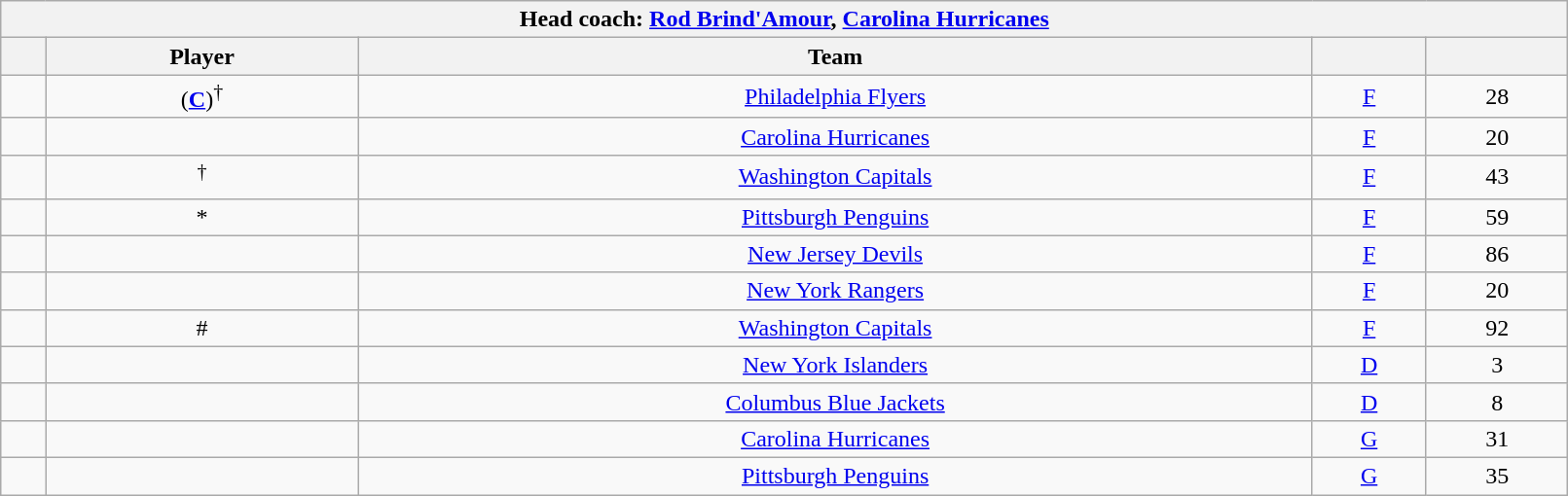<table class="wikitable sortable" style="text-align:center" width="85%">
<tr>
<th colspan=5>Head coach:  <a href='#'>Rod Brind'Amour</a>, <a href='#'>Carolina Hurricanes</a></th>
</tr>
<tr>
<th></th>
<th>Player</th>
<th>Team</th>
<th></th>
<th></th>
</tr>
<tr>
<td></td>
<td> (<a href='#'><strong>C</strong></a>)<sup>†</sup></td>
<td><a href='#'>Philadelphia Flyers</a></td>
<td><a href='#'>F</a></td>
<td>28</td>
</tr>
<tr>
<td></td>
<td></td>
<td><a href='#'>Carolina Hurricanes</a></td>
<td><a href='#'>F</a></td>
<td>20</td>
</tr>
<tr>
<td></td>
<td><sup>†</sup></td>
<td><a href='#'>Washington Capitals</a></td>
<td><a href='#'>F</a></td>
<td>43</td>
</tr>
<tr>
<td></td>
<td>*</td>
<td><a href='#'>Pittsburgh Penguins</a></td>
<td><a href='#'>F</a></td>
<td>59</td>
</tr>
<tr>
<td></td>
<td></td>
<td><a href='#'>New Jersey Devils</a></td>
<td><a href='#'>F</a></td>
<td>86</td>
</tr>
<tr>
<td></td>
<td></td>
<td><a href='#'>New York Rangers</a></td>
<td><a href='#'>F</a></td>
<td>20</td>
</tr>
<tr>
<td></td>
<td>#</td>
<td><a href='#'>Washington Capitals</a></td>
<td><a href='#'>F</a></td>
<td>92</td>
</tr>
<tr>
<td></td>
<td></td>
<td><a href='#'>New York Islanders</a></td>
<td><a href='#'>D</a></td>
<td>3</td>
</tr>
<tr>
<td></td>
<td></td>
<td><a href='#'>Columbus Blue Jackets</a></td>
<td><a href='#'>D</a></td>
<td>8</td>
</tr>
<tr>
<td></td>
<td></td>
<td><a href='#'>Carolina Hurricanes</a></td>
<td><a href='#'>G</a></td>
<td>31</td>
</tr>
<tr>
<td></td>
<td></td>
<td><a href='#'>Pittsburgh Penguins</a></td>
<td><a href='#'>G</a></td>
<td>35</td>
</tr>
</table>
